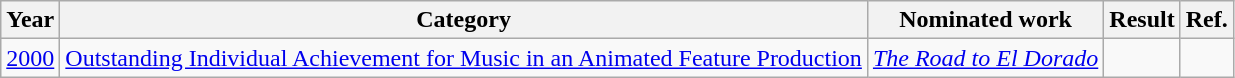<table class="wikitable plainrowheaders" style="text-align:center;">
<tr>
<th>Year</th>
<th>Category</th>
<th>Nominated work</th>
<th>Result</th>
<th>Ref.</th>
</tr>
<tr>
<td><a href='#'>2000</a></td>
<td><a href='#'>Outstanding Individual Achievement for Music in an Animated Feature Production</a></td>
<td><em><a href='#'>The Road to El Dorado</a></em></td>
<td></td>
<td></td>
</tr>
</table>
